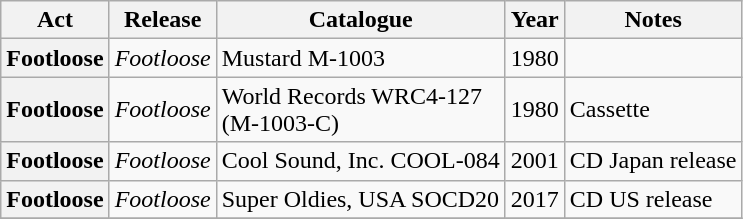<table class="wikitable plainrowheaders sortable">
<tr>
<th scope="col" class="unsortable">Act</th>
<th scope="col">Release</th>
<th scope="col">Catalogue</th>
<th scope="col">Year</th>
<th scope="col" class="unsortable">Notes</th>
</tr>
<tr>
<th scope="row">Footloose</th>
<td><em> Footloose</em></td>
<td>Mustard M-1003</td>
<td>1980</td>
<td></td>
</tr>
<tr>
<th scope="row">Footloose</th>
<td><em>Footloose</em></td>
<td>World Records WRC4-127<br>(M-1003-C)</td>
<td>1980</td>
<td>Cassette  </td>
</tr>
<tr>
<th scope="row">Footloose</th>
<td><em>Footloose</em></td>
<td>Cool Sound, Inc. COOL-084</td>
<td>2001</td>
<td>CD Japan release</td>
</tr>
<tr>
<th scope="row">Footloose</th>
<td><em>Footloose</em></td>
<td>Super Oldies, USA SOCD20</td>
<td>2017</td>
<td>CD US release</td>
</tr>
<tr>
</tr>
</table>
